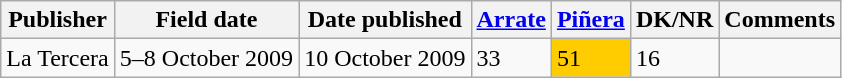<table class="wikitable">
<tr>
<th>Publisher</th>
<th>Field date</th>
<th>Date published</th>
<th><a href='#'>Arrate</a></th>
<th><a href='#'>Piñera</a></th>
<th>DK/NR</th>
<th>Comments</th>
</tr>
<tr valign=top>
<td>La Tercera</td>
<td>5–8 October 2009</td>
<td>10 October 2009</td>
<td>33</td>
<td style="background:#fc0;">51</td>
<td>16</td>
<td><small></small></td>
</tr>
</table>
